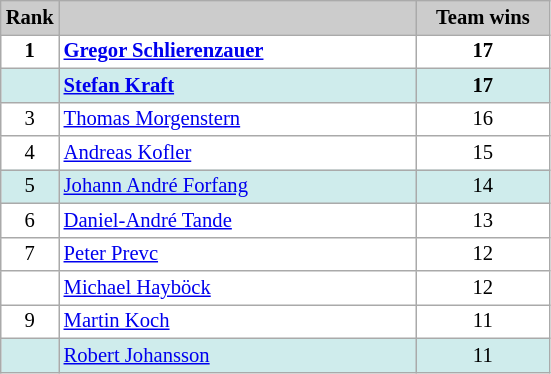<table class="wikitable plainrowheaders" style="background:#fff; font-size:86%; line-height:16px; border:grey solid 1px; border-collapse:collapse;">
<tr style="background:#ccc; text-align:center;">
<th style="background:#ccc;">Rank</th>
<th style="background:#ccc;" width="232"></th>
<th style="background:#ccc;" width="82">Team wins</th>
</tr>
<tr align=center>
<td><strong>1</strong></td>
<td align=left> <strong><a href='#'>Gregor Schlierenzauer</a></strong></td>
<td><strong>17</strong></td>
</tr>
<tr align=center bgcolor=#CFECEC>
<td></td>
<td align=left> <strong><a href='#'>Stefan Kraft</a></strong></td>
<td><strong>17</strong></td>
</tr>
<tr align=center>
<td>3</td>
<td align=left> <a href='#'>Thomas Morgenstern</a></td>
<td>16</td>
</tr>
<tr align=center>
<td>4</td>
<td align=left> <a href='#'>Andreas Kofler</a></td>
<td>15</td>
</tr>
<tr align=center bgcolor=#CFECEC>
<td>5</td>
<td align=left> <a href='#'>Johann André Forfang</a></td>
<td>14</td>
</tr>
<tr align=center>
<td>6</td>
<td align=left> <a href='#'>Daniel-André Tande</a></td>
<td>13</td>
</tr>
<tr align=center>
<td>7</td>
<td align=left> <a href='#'>Peter Prevc</a></td>
<td>12</td>
</tr>
<tr align=center>
<td></td>
<td align=left> <a href='#'>Michael Hayböck</a></td>
<td>12</td>
</tr>
<tr align=center>
<td>9</td>
<td align=left> <a href='#'>Martin Koch</a></td>
<td>11</td>
</tr>
<tr align=center bgcolor=#CFECEC>
<td></td>
<td align=left> <a href='#'>Robert Johansson</a></td>
<td>11</td>
</tr>
</table>
